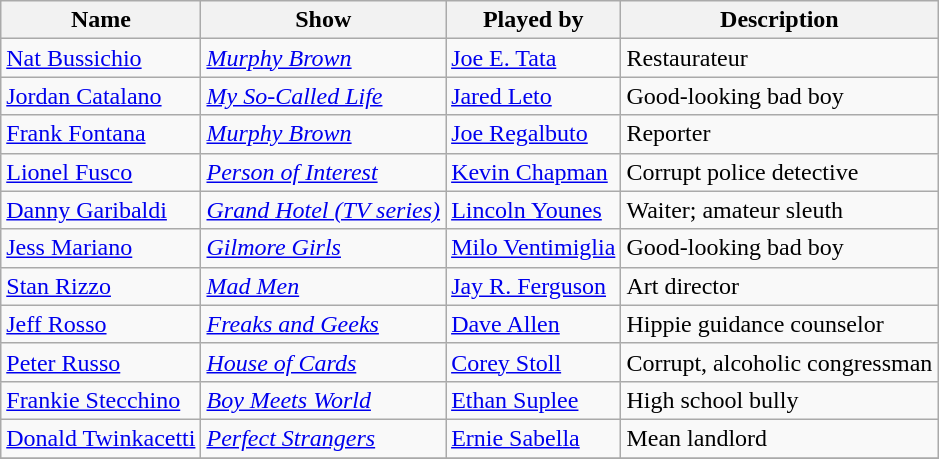<table class="wikitable sortable">
<tr>
<th scope="col">Name</th>
<th scope="col">Show</th>
<th scope="col">Played by</th>
<th scope="col">Description</th>
</tr>
<tr>
<td data-sort-value="Bussichio, Nat"><a href='#'>Nat Bussichio</a></td>
<td><em><a href='#'>Murphy Brown</a></em></td>
<td data-sort-value="Tata, Joe E."><a href='#'>Joe E. Tata</a></td>
<td>Restaurateur</td>
</tr>
<tr>
<td data-sort-value="Catalano, Jordan"><a href='#'>Jordan Catalano</a></td>
<td><em><a href='#'>My So-Called Life</a></em></td>
<td data-sort-value="Leto, Jared"><a href='#'>Jared Leto</a></td>
<td>Good-looking bad boy</td>
</tr>
<tr>
<td data-sort-value="Fontana, Frank"><a href='#'>Frank Fontana</a></td>
<td><em><a href='#'>Murphy Brown</a></em></td>
<td data-sort-value="Regalbuto, Joe"><a href='#'>Joe Regalbuto</a></td>
<td>Reporter</td>
</tr>
<tr>
<td data-sort-value="Fusco, Lionel"><a href='#'>Lionel Fusco</a></td>
<td><em><a href='#'>Person of Interest</a></em></td>
<td data-sort-value="Chapman, Devin"><a href='#'>Kevin Chapman</a></td>
<td>Corrupt police detective</td>
</tr>
<tr>
<td data-sort-value="Garibaldi, Danny"><a href='#'>Danny Garibaldi</a></td>
<td><em><a href='#'>Grand Hotel (TV series)</a></em></td>
<td data-sort-value="Younes, Lincoln"><a href='#'>Lincoln Younes</a></td>
<td>Waiter; amateur sleuth</td>
</tr>
<tr>
<td data-sort-value="Mariano, Jess"><a href='#'>Jess Mariano</a></td>
<td><em><a href='#'>Gilmore Girls</a></em></td>
<td data-sort-value="Ventimiglia, Milo"><a href='#'>Milo Ventimiglia</a></td>
<td>Good-looking bad boy</td>
</tr>
<tr>
<td data-sort-value="Rizzo, Stan"><a href='#'>Stan Rizzo</a></td>
<td><em><a href='#'>Mad Men</a></em></td>
<td data-sort-value="Ferguson, Jay R."><a href='#'>Jay R. Ferguson</a></td>
<td>Art director</td>
</tr>
<tr>
<td data-sort-value="Rosso, Jeff"><a href='#'>Jeff Rosso</a></td>
<td><em><a href='#'>Freaks and Geeks</a></em></td>
<td data-sort-value="Allen, Dave"><a href='#'>Dave Allen</a></td>
<td>Hippie guidance counselor</td>
</tr>
<tr>
<td data-sort-value="Russo, Peter"><a href='#'>Peter Russo</a></td>
<td><em><a href='#'>House of Cards</a></em></td>
<td data-sort-value="Stoll, Corey"><a href='#'>Corey Stoll</a></td>
<td>Corrupt, alcoholic congressman</td>
</tr>
<tr>
<td data-sort-value="Stecchino, Frankie"><a href='#'>Frankie Stecchino</a></td>
<td><em><a href='#'>Boy Meets World</a></em></td>
<td data-sort-value="Suplee, Ethan"><a href='#'>Ethan Suplee</a></td>
<td>High school bully</td>
</tr>
<tr>
<td data-sort-value="Twinkacetti, Donald"><a href='#'>Donald Twinkacetti</a></td>
<td><em><a href='#'>Perfect Strangers</a></em></td>
<td data-sort-value="Sabella, Ernie"><a href='#'>Ernie Sabella</a></td>
<td>Mean landlord</td>
</tr>
<tr>
</tr>
</table>
